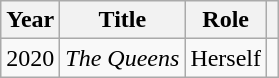<table class="wikitable plainrowheaders sortable">
<tr>
<th scope="col">Year</th>
<th scope="col">Title</th>
<th>Role</th>
<th style="text-align: center;" class="unsortable"></th>
</tr>
<tr>
<td>2020</td>
<td><em>The Queens</em></td>
<td>Herself</td>
<td style="text-align: center;"></td>
</tr>
</table>
